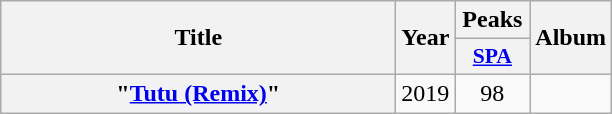<table class="wikitable plainrowheaders" style="text-align:center;">
<tr>
<th scope="col" rowspan="2" style="width:16em;">Title</th>
<th scope="col" rowspan="2">Year</th>
<th scope="col" colspan="1">Peaks</th>
<th scope="col" rowspan="2">Album</th>
</tr>
<tr>
<th scope="col" style="width:3em;font-size:90%;"><a href='#'>SPA</a></th>
</tr>
<tr>
<th scope="row">"<a href='#'>Tutu (Remix)</a>"<br></th>
<td>2019</td>
<td>98</td>
<td></td>
</tr>
</table>
